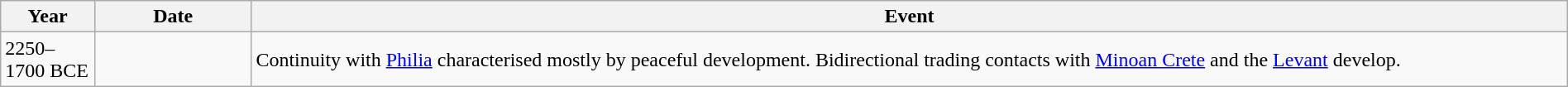<table class="wikitable" width="100%">
<tr>
<th style="width:6%">Year</th>
<th style="width:10%">Date</th>
<th>Event</th>
</tr>
<tr>
<td>2250–1700 BCE</td>
<td></td>
<td>Continuity with <a href='#'>Philia</a> characterised mostly by peaceful development. Bidirectional trading contacts with <a href='#'>Minoan Crete</a> and the <a href='#'>Levant</a> develop.</td>
</tr>
</table>
